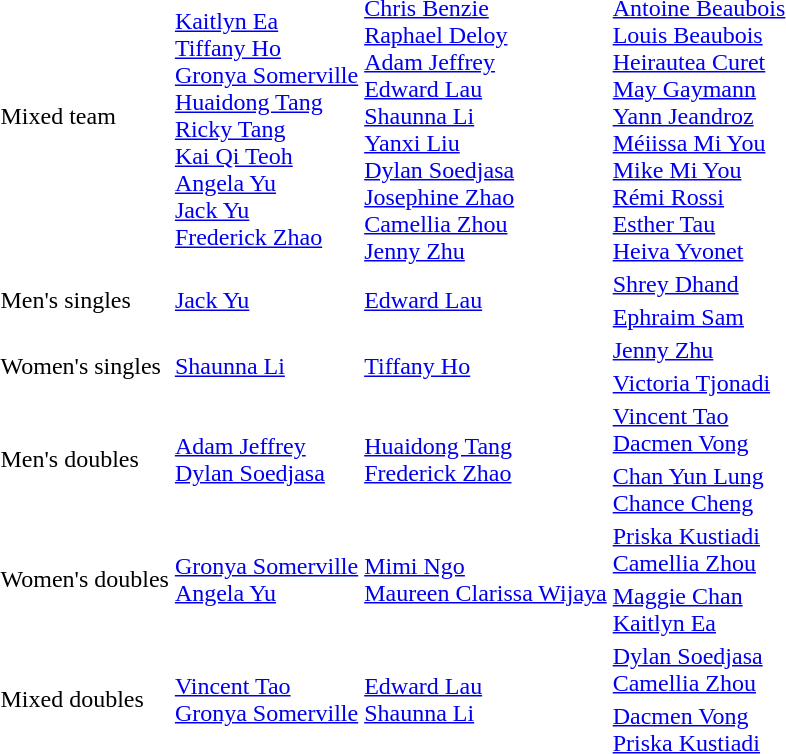<table>
<tr>
<td>Mixed team<br></td>
<td align="left"><br><a href='#'>Kaitlyn Ea</a><br><a href='#'>Tiffany Ho</a><br><a href='#'>Gronya Somerville</a><br><a href='#'>Huaidong Tang</a><br><a href='#'>Ricky Tang</a><br><a href='#'>Kai Qi Teoh</a><br><a href='#'> Angela Yu</a><br><a href='#'>Jack Yu</a><br><a href='#'>Frederick Zhao</a></td>
<td align="left"><br><a href='#'>Chris Benzie</a><br><a href='#'>Raphael Deloy</a><br><a href='#'>Adam Jeffrey</a><br><a href='#'>Edward Lau</a><br><a href='#'>Shaunna Li</a><br><a href='#'> Yanxi Liu</a> <br><a href='#'>Dylan Soedjasa</a><br><a href='#'>Josephine Zhao</a><br><a href='#'>Camellia Zhou</a><br><a href='#'>Jenny Zhu</a></td>
<td align="left"> <br><a href='#'>Antoine Beaubois</a><br><a href='#'>Louis Beaubois</a><br><a href='#'>Heirautea Curet</a><br><a href='#'>May Gaymann</a><br><a href='#'>Yann Jeandroz</a><br><a href='#'>Méiissa Mi You</a><br><a href='#'>Mike Mi You</a><br><a href='#'>Rémi Rossi</a><br><a href='#'>Esther Tau</a><br><a href='#'>Heiva Yvonet</a></td>
</tr>
<tr>
<td rowspan="2">Men's singles<br></td>
<td rowspan="2"> <a href='#'>Jack Yu</a></td>
<td rowspan="2"> <a href='#'>Edward Lau</a></td>
<td> <a href='#'>Shrey Dhand</a></td>
</tr>
<tr>
<td> <a href='#'>Ephraim Sam</a></td>
</tr>
<tr>
<td rowspan="2">Women's singles<br></td>
<td rowspan="2"> <a href='#'>Shaunna Li</a></td>
<td rowspan="2"> <a href='#'>Tiffany Ho</a></td>
<td> <a href='#'>Jenny Zhu</a></td>
</tr>
<tr>
<td> <a href='#'>Victoria Tjonadi</a></td>
</tr>
<tr>
<td rowspan="2">Men's doubles<br></td>
<td rowspan="2"> <a href='#'>Adam Jeffrey</a><br> <a href='#'>Dylan Soedjasa</a></td>
<td rowspan="2"> <a href='#'>Huaidong Tang</a><br> <a href='#'>Frederick Zhao</a></td>
<td> <a href='#'>Vincent Tao</a><br> <a href='#'>Dacmen Vong</a></td>
</tr>
<tr>
<td> <a href='#'>Chan Yun Lung</a><br> <a href='#'>Chance Cheng</a></td>
</tr>
<tr>
<td rowspan="2">Women's doubles<br></td>
<td rowspan="2"> <a href='#'>Gronya Somerville</a><br> <a href='#'>Angela Yu</a></td>
<td rowspan="2"> <a href='#'>Mimi Ngo</a><br> <a href='#'>Maureen Clarissa Wijaya</a></td>
<td> <a href='#'>Priska Kustiadi</a><br> <a href='#'>Camellia Zhou</a></td>
</tr>
<tr>
<td> <a href='#'>Maggie Chan</a><br> <a href='#'>Kaitlyn Ea</a></td>
</tr>
<tr>
<td rowspan="2">Mixed doubles<br></td>
<td rowspan="2"> <a href='#'>Vincent Tao</a><br> <a href='#'>Gronya Somerville</a></td>
<td rowspan="2"> <a href='#'>Edward Lau</a><br> <a href='#'>Shaunna Li</a></td>
<td> <a href='#'>Dylan Soedjasa</a><br> <a href='#'>Camellia Zhou</a></td>
</tr>
<tr>
<td> <a href='#'>Dacmen Vong</a><br> <a href='#'>Priska Kustiadi</a></td>
</tr>
</table>
